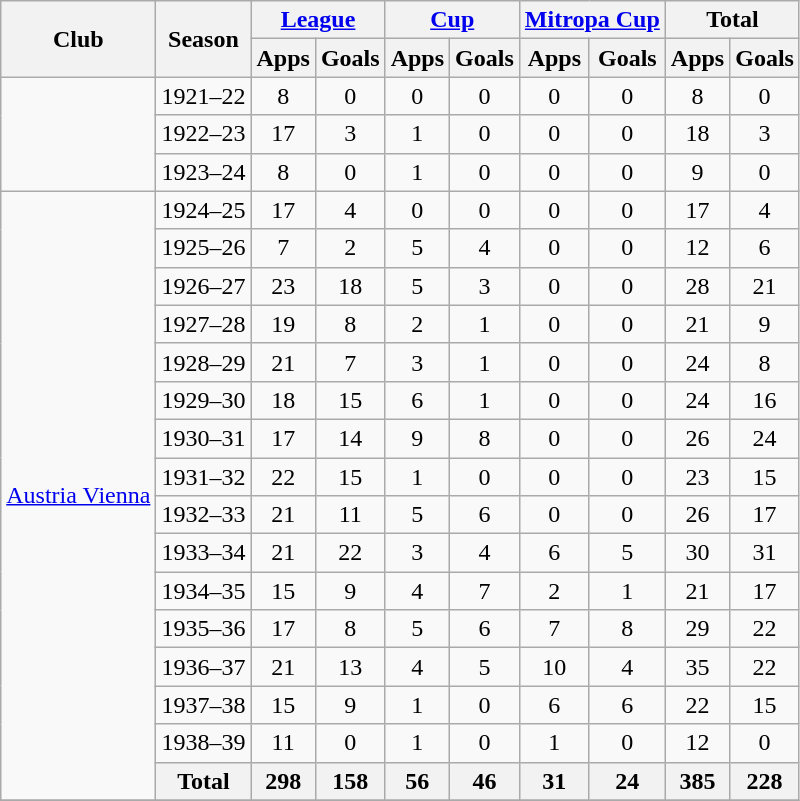<table class="wikitable" style="text-align:center">
<tr>
<th rowspan="2">Club</th>
<th rowspan="2">Season</th>
<th colspan="2"><a href='#'>League</a></th>
<th colspan="2"><a href='#'>Cup</a></th>
<th colspan="2"><a href='#'>Mitropa Cup</a></th>
<th colspan="2">Total</th>
</tr>
<tr>
<th>Apps</th>
<th>Goals</th>
<th>Apps</th>
<th>Goals</th>
<th>Apps</th>
<th>Goals</th>
<th>Apps</th>
<th>Goals</th>
</tr>
<tr>
<td rowspan="3"></td>
<td>1921–22</td>
<td>8</td>
<td>0</td>
<td>0</td>
<td>0</td>
<td>0</td>
<td>0</td>
<td>8</td>
<td>0</td>
</tr>
<tr>
<td>1922–23</td>
<td>17</td>
<td>3</td>
<td>1</td>
<td>0</td>
<td>0</td>
<td>0</td>
<td>18</td>
<td>3</td>
</tr>
<tr>
<td>1923–24</td>
<td>8</td>
<td>0</td>
<td>1</td>
<td>0</td>
<td>0</td>
<td>0</td>
<td>9</td>
<td>0</td>
</tr>
<tr>
<td rowspan=16><a href='#'>Austria Vienna</a></td>
<td>1924–25</td>
<td>17</td>
<td>4</td>
<td>0</td>
<td>0</td>
<td>0</td>
<td>0</td>
<td>17</td>
<td>4</td>
</tr>
<tr>
<td>1925–26</td>
<td>7</td>
<td>2</td>
<td>5</td>
<td>4</td>
<td>0</td>
<td>0</td>
<td>12</td>
<td>6</td>
</tr>
<tr>
<td>1926–27</td>
<td>23</td>
<td>18</td>
<td>5</td>
<td>3</td>
<td>0</td>
<td>0</td>
<td>28</td>
<td>21</td>
</tr>
<tr>
<td>1927–28</td>
<td>19</td>
<td>8</td>
<td>2</td>
<td>1</td>
<td>0</td>
<td>0</td>
<td>21</td>
<td>9</td>
</tr>
<tr>
<td>1928–29</td>
<td>21</td>
<td>7</td>
<td>3</td>
<td>1</td>
<td>0</td>
<td>0</td>
<td>24</td>
<td>8</td>
</tr>
<tr>
<td>1929–30</td>
<td>18</td>
<td>15</td>
<td>6</td>
<td>1</td>
<td>0</td>
<td>0</td>
<td>24</td>
<td>16</td>
</tr>
<tr>
<td>1930–31</td>
<td>17</td>
<td>14</td>
<td>9</td>
<td>8</td>
<td>0</td>
<td>0</td>
<td>26</td>
<td>24</td>
</tr>
<tr>
<td>1931–32</td>
<td>22</td>
<td>15</td>
<td>1</td>
<td>0</td>
<td>0</td>
<td>0</td>
<td>23</td>
<td>15</td>
</tr>
<tr>
<td>1932–33</td>
<td>21</td>
<td>11</td>
<td>5</td>
<td>6</td>
<td>0</td>
<td>0</td>
<td>26</td>
<td>17</td>
</tr>
<tr>
<td>1933–34</td>
<td>21</td>
<td>22</td>
<td>3</td>
<td>4</td>
<td>6</td>
<td>5</td>
<td>30</td>
<td>31</td>
</tr>
<tr>
<td>1934–35</td>
<td>15</td>
<td>9</td>
<td>4</td>
<td>7</td>
<td>2</td>
<td>1</td>
<td>21</td>
<td>17</td>
</tr>
<tr>
<td>1935–36</td>
<td>17</td>
<td>8</td>
<td>5</td>
<td>6</td>
<td>7</td>
<td>8</td>
<td>29</td>
<td>22</td>
</tr>
<tr>
<td>1936–37</td>
<td>21</td>
<td>13</td>
<td>4</td>
<td>5</td>
<td>10</td>
<td>4</td>
<td>35</td>
<td>22</td>
</tr>
<tr>
<td>1937–38</td>
<td>15</td>
<td>9</td>
<td>1</td>
<td>0</td>
<td>6</td>
<td>6</td>
<td>22</td>
<td>15</td>
</tr>
<tr>
<td>1938–39</td>
<td>11</td>
<td>0</td>
<td>1</td>
<td>0</td>
<td>1</td>
<td>0</td>
<td>12</td>
<td>0</td>
</tr>
<tr>
<th>Total</th>
<th>298</th>
<th>158</th>
<th>56</th>
<th>46</th>
<th>31</th>
<th>24</th>
<th>385</th>
<th>228</th>
</tr>
<tr>
</tr>
</table>
